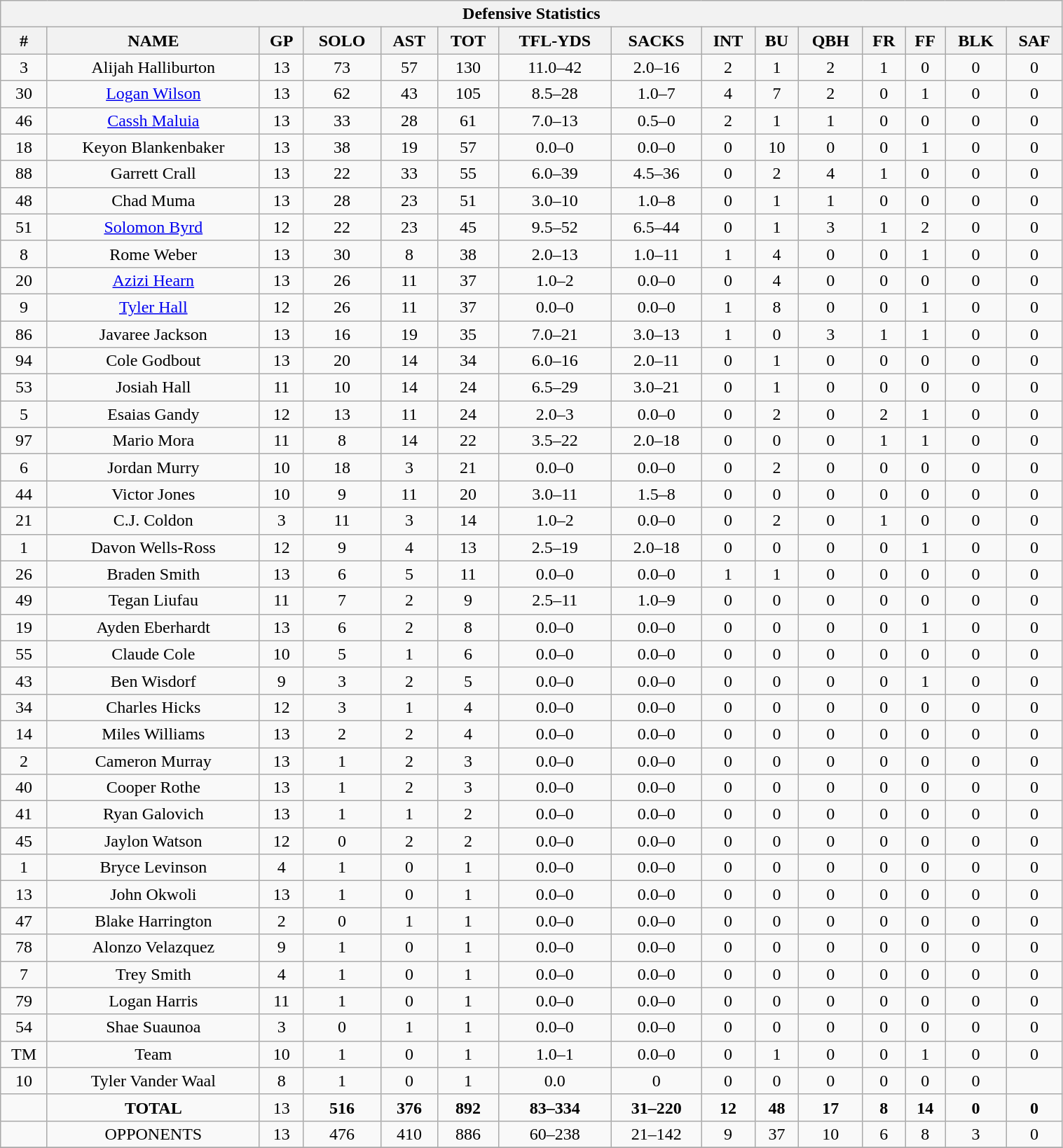<table style="width:80%; text-align:center;" class="wikitable collapsible collapsed">
<tr>
<th colspan="16">Defensive Statistics</th>
</tr>
<tr>
<th>#</th>
<th>NAME</th>
<th>GP</th>
<th>SOLO</th>
<th>AST</th>
<th>TOT</th>
<th>TFL-YDS</th>
<th>SACKS</th>
<th>INT</th>
<th>BU</th>
<th>QBH</th>
<th>FR</th>
<th>FF</th>
<th>BLK</th>
<th>SAF</th>
</tr>
<tr>
<td>3</td>
<td>Alijah Halliburton</td>
<td>13</td>
<td>73</td>
<td>57</td>
<td>130</td>
<td>11.0–42</td>
<td>2.0–16</td>
<td>2</td>
<td>1</td>
<td>2</td>
<td>1</td>
<td>0</td>
<td>0</td>
<td>0</td>
</tr>
<tr>
<td>30</td>
<td><a href='#'>Logan Wilson</a></td>
<td>13</td>
<td>62</td>
<td>43</td>
<td>105</td>
<td>8.5–28</td>
<td>1.0–7</td>
<td>4</td>
<td>7</td>
<td>2</td>
<td>0</td>
<td>1</td>
<td>0</td>
<td>0</td>
</tr>
<tr>
<td>46</td>
<td><a href='#'>Cassh Maluia</a></td>
<td>13</td>
<td>33</td>
<td>28</td>
<td>61</td>
<td>7.0–13</td>
<td>0.5–0</td>
<td>2</td>
<td>1</td>
<td>1</td>
<td>0</td>
<td>0</td>
<td>0</td>
<td>0</td>
</tr>
<tr>
<td>18</td>
<td>Keyon Blankenbaker</td>
<td>13</td>
<td>38</td>
<td>19</td>
<td>57</td>
<td>0.0–0</td>
<td>0.0–0</td>
<td>0</td>
<td>10</td>
<td>0</td>
<td>0</td>
<td>1</td>
<td>0</td>
<td>0</td>
</tr>
<tr>
<td>88</td>
<td>Garrett Crall</td>
<td>13</td>
<td>22</td>
<td>33</td>
<td>55</td>
<td>6.0–39</td>
<td>4.5–36</td>
<td>0</td>
<td>2</td>
<td>4</td>
<td>1</td>
<td>0</td>
<td>0</td>
<td>0</td>
</tr>
<tr>
<td>48</td>
<td>Chad Muma</td>
<td>13</td>
<td>28</td>
<td>23</td>
<td>51</td>
<td>3.0–10</td>
<td>1.0–8</td>
<td>0</td>
<td>1</td>
<td>1</td>
<td>0</td>
<td>0</td>
<td>0</td>
<td>0</td>
</tr>
<tr>
<td>51</td>
<td><a href='#'>Solomon Byrd</a></td>
<td>12</td>
<td>22</td>
<td>23</td>
<td>45</td>
<td>9.5–52</td>
<td>6.5–44</td>
<td>0</td>
<td>1</td>
<td>3</td>
<td>1</td>
<td>2</td>
<td>0</td>
<td>0</td>
</tr>
<tr>
<td>8</td>
<td>Rome Weber</td>
<td>13</td>
<td>30</td>
<td>8</td>
<td>38</td>
<td>2.0–13</td>
<td>1.0–11</td>
<td>1</td>
<td>4</td>
<td>0</td>
<td>0</td>
<td>1</td>
<td>0</td>
<td>0</td>
</tr>
<tr>
<td>20</td>
<td><a href='#'>Azizi Hearn</a></td>
<td>13</td>
<td>26</td>
<td>11</td>
<td>37</td>
<td>1.0–2</td>
<td>0.0–0</td>
<td>0</td>
<td>4</td>
<td>0</td>
<td>0</td>
<td>0</td>
<td>0</td>
<td>0</td>
</tr>
<tr>
<td>9</td>
<td><a href='#'>Tyler Hall</a></td>
<td>12</td>
<td>26</td>
<td>11</td>
<td>37</td>
<td>0.0–0</td>
<td>0.0–0</td>
<td>1</td>
<td>8</td>
<td>0</td>
<td>0</td>
<td>1</td>
<td>0</td>
<td>0</td>
</tr>
<tr>
<td>86</td>
<td>Javaree Jackson</td>
<td>13</td>
<td>16</td>
<td>19</td>
<td>35</td>
<td>7.0–21</td>
<td>3.0–13</td>
<td>1</td>
<td>0</td>
<td>3</td>
<td>1</td>
<td>1</td>
<td>0</td>
<td>0</td>
</tr>
<tr>
<td>94</td>
<td>Cole Godbout</td>
<td>13</td>
<td>20</td>
<td>14</td>
<td>34</td>
<td>6.0–16</td>
<td>2.0–11</td>
<td>0</td>
<td>1</td>
<td>0</td>
<td>0</td>
<td>0</td>
<td>0</td>
<td>0</td>
</tr>
<tr>
<td>53</td>
<td>Josiah Hall</td>
<td>11</td>
<td>10</td>
<td>14</td>
<td>24</td>
<td>6.5–29</td>
<td>3.0–21</td>
<td>0</td>
<td>1</td>
<td>0</td>
<td>0</td>
<td>0</td>
<td>0</td>
<td>0</td>
</tr>
<tr>
<td>5</td>
<td>Esaias Gandy</td>
<td>12</td>
<td>13</td>
<td>11</td>
<td>24</td>
<td>2.0–3</td>
<td>0.0–0</td>
<td>0</td>
<td>2</td>
<td>0</td>
<td>2</td>
<td>1</td>
<td>0</td>
<td>0</td>
</tr>
<tr>
<td>97</td>
<td>Mario Mora</td>
<td>11</td>
<td>8</td>
<td>14</td>
<td>22</td>
<td>3.5–22</td>
<td>2.0–18</td>
<td>0</td>
<td>0</td>
<td>0</td>
<td>1</td>
<td>1</td>
<td>0</td>
<td>0</td>
</tr>
<tr>
<td>6</td>
<td>Jordan Murry</td>
<td>10</td>
<td>18</td>
<td>3</td>
<td>21</td>
<td>0.0–0</td>
<td>0.0–0</td>
<td>0</td>
<td>2</td>
<td>0</td>
<td>0</td>
<td>0</td>
<td>0</td>
<td>0</td>
</tr>
<tr>
<td>44</td>
<td>Victor Jones</td>
<td>10</td>
<td>9</td>
<td>11</td>
<td>20</td>
<td>3.0–11</td>
<td>1.5–8</td>
<td>0</td>
<td>0</td>
<td>0</td>
<td>0</td>
<td>0</td>
<td>0</td>
<td>0</td>
</tr>
<tr>
<td>21</td>
<td>C.J. Coldon</td>
<td>3</td>
<td>11</td>
<td>3</td>
<td>14</td>
<td>1.0–2</td>
<td>0.0–0</td>
<td>0</td>
<td>2</td>
<td>0</td>
<td>1</td>
<td>0</td>
<td>0</td>
<td>0</td>
</tr>
<tr>
<td>1</td>
<td>Davon Wells-Ross</td>
<td>12</td>
<td>9</td>
<td>4</td>
<td>13</td>
<td>2.5–19</td>
<td>2.0–18</td>
<td>0</td>
<td>0</td>
<td>0</td>
<td>0</td>
<td>1</td>
<td>0</td>
<td>0</td>
</tr>
<tr>
<td>26</td>
<td>Braden Smith</td>
<td>13</td>
<td>6</td>
<td>5</td>
<td>11</td>
<td>0.0–0</td>
<td>0.0–0</td>
<td>1</td>
<td>1</td>
<td>0</td>
<td>0</td>
<td>0</td>
<td>0</td>
<td>0</td>
</tr>
<tr>
<td>49</td>
<td>Tegan Liufau</td>
<td>11</td>
<td>7</td>
<td>2</td>
<td>9</td>
<td>2.5–11</td>
<td>1.0–9</td>
<td>0</td>
<td>0</td>
<td>0</td>
<td>0</td>
<td>0</td>
<td>0</td>
<td>0</td>
</tr>
<tr>
<td>19</td>
<td>Ayden Eberhardt</td>
<td>13</td>
<td>6</td>
<td>2</td>
<td>8</td>
<td>0.0–0</td>
<td>0.0–0</td>
<td>0</td>
<td>0</td>
<td>0</td>
<td>0</td>
<td>1</td>
<td>0</td>
<td>0</td>
</tr>
<tr>
<td>55</td>
<td>Claude Cole</td>
<td>10</td>
<td>5</td>
<td>1</td>
<td>6</td>
<td>0.0–0</td>
<td>0.0–0</td>
<td>0</td>
<td>0</td>
<td>0</td>
<td>0</td>
<td>0</td>
<td>0</td>
<td>0</td>
</tr>
<tr>
<td>43</td>
<td>Ben Wisdorf</td>
<td>9</td>
<td>3</td>
<td>2</td>
<td>5</td>
<td>0.0–0</td>
<td>0.0–0</td>
<td>0</td>
<td>0</td>
<td>0</td>
<td>0</td>
<td>1</td>
<td>0</td>
<td>0</td>
</tr>
<tr>
<td>34</td>
<td>Charles Hicks</td>
<td>12</td>
<td>3</td>
<td>1</td>
<td>4</td>
<td>0.0–0</td>
<td>0.0–0</td>
<td>0</td>
<td>0</td>
<td>0</td>
<td>0</td>
<td>0</td>
<td>0</td>
<td>0</td>
</tr>
<tr>
<td>14</td>
<td>Miles Williams</td>
<td>13</td>
<td>2</td>
<td>2</td>
<td>4</td>
<td>0.0–0</td>
<td>0.0–0</td>
<td>0</td>
<td>0</td>
<td>0</td>
<td>0</td>
<td>0</td>
<td>0</td>
<td>0</td>
</tr>
<tr>
<td>2</td>
<td>Cameron Murray</td>
<td>13</td>
<td>1</td>
<td>2</td>
<td>3</td>
<td>0.0–0</td>
<td>0.0–0</td>
<td>0</td>
<td>0</td>
<td>0</td>
<td>0</td>
<td>0</td>
<td>0</td>
<td>0</td>
</tr>
<tr>
<td>40</td>
<td>Cooper Rothe</td>
<td>13</td>
<td>1</td>
<td>2</td>
<td>3</td>
<td>0.0–0</td>
<td>0.0–0</td>
<td>0</td>
<td>0</td>
<td>0</td>
<td>0</td>
<td>0</td>
<td>0</td>
<td>0</td>
</tr>
<tr>
<td>41</td>
<td>Ryan Galovich</td>
<td>13</td>
<td>1</td>
<td>1</td>
<td>2</td>
<td>0.0–0</td>
<td>0.0–0</td>
<td>0</td>
<td>0</td>
<td>0</td>
<td>0</td>
<td>0</td>
<td>0</td>
<td>0</td>
</tr>
<tr>
<td>45</td>
<td>Jaylon Watson</td>
<td>12</td>
<td>0</td>
<td>2</td>
<td>2</td>
<td>0.0–0</td>
<td>0.0–0</td>
<td>0</td>
<td>0</td>
<td>0</td>
<td>0</td>
<td>0</td>
<td>0</td>
<td>0</td>
</tr>
<tr>
<td>1</td>
<td>Bryce Levinson</td>
<td>4</td>
<td>1</td>
<td>0</td>
<td>1</td>
<td>0.0–0</td>
<td>0.0–0</td>
<td>0</td>
<td>0</td>
<td>0</td>
<td>0</td>
<td>0</td>
<td>0</td>
<td>0</td>
</tr>
<tr>
<td>13</td>
<td>John Okwoli</td>
<td>13</td>
<td>1</td>
<td>0</td>
<td>1</td>
<td>0.0–0</td>
<td>0.0–0</td>
<td>0</td>
<td>0</td>
<td>0</td>
<td>0</td>
<td>0</td>
<td>0</td>
<td>0</td>
</tr>
<tr>
<td>47</td>
<td>Blake Harrington</td>
<td>2</td>
<td>0</td>
<td>1</td>
<td>1</td>
<td>0.0–0</td>
<td>0.0–0</td>
<td>0</td>
<td>0</td>
<td>0</td>
<td>0</td>
<td>0</td>
<td>0</td>
<td>0</td>
</tr>
<tr>
<td>78</td>
<td>Alonzo Velazquez</td>
<td>9</td>
<td>1</td>
<td>0</td>
<td>1</td>
<td>0.0–0</td>
<td>0.0–0</td>
<td>0</td>
<td>0</td>
<td>0</td>
<td>0</td>
<td>0</td>
<td>0</td>
<td>0</td>
</tr>
<tr>
<td>7</td>
<td>Trey Smith</td>
<td>4</td>
<td>1</td>
<td>0</td>
<td>1</td>
<td>0.0–0</td>
<td>0.0–0</td>
<td>0</td>
<td>0</td>
<td>0</td>
<td>0</td>
<td>0</td>
<td>0</td>
<td>0</td>
</tr>
<tr>
<td>79</td>
<td>Logan Harris</td>
<td>11</td>
<td>1</td>
<td>0</td>
<td>1</td>
<td>0.0–0</td>
<td>0.0–0</td>
<td>0</td>
<td>0</td>
<td>0</td>
<td>0</td>
<td>0</td>
<td>0</td>
<td>0</td>
</tr>
<tr>
<td>54</td>
<td>Shae Suaunoa</td>
<td>3</td>
<td>0</td>
<td>1</td>
<td>1</td>
<td>0.0–0</td>
<td>0.0–0</td>
<td>0</td>
<td>0</td>
<td>0</td>
<td>0</td>
<td>0</td>
<td>0</td>
<td>0</td>
</tr>
<tr>
<td>TM</td>
<td>Team</td>
<td>10</td>
<td>1</td>
<td>0</td>
<td>1</td>
<td>1.0–1</td>
<td>0.0–0</td>
<td>0</td>
<td>1</td>
<td>0</td>
<td>0</td>
<td>1</td>
<td>0</td>
<td>0</td>
</tr>
<tr>
<td>10</td>
<td>Tyler Vander Waal</td>
<td>8</td>
<td>1</td>
<td>0</td>
<td>1</td>
<td>0.0</td>
<td>0</td>
<td>0</td>
<td>0</td>
<td>0</td>
<td>0</td>
<td>0</td>
<td>0</td>
</tr>
<tr>
<td></td>
<td><strong>TOTAL</strong></td>
<td>13</td>
<td><strong>516</strong></td>
<td><strong>376</strong></td>
<td><strong>892</strong></td>
<td><strong>83–334</strong></td>
<td><strong>31–220</strong></td>
<td><strong>12</strong></td>
<td><strong>48</strong></td>
<td><strong>17</strong></td>
<td><strong>8</strong></td>
<td><strong>14</strong></td>
<td><strong>0</strong></td>
<td><strong>0</strong></td>
</tr>
<tr>
<td></td>
<td>OPPONENTS</td>
<td>13</td>
<td>476</td>
<td>410</td>
<td>886</td>
<td>60–238</td>
<td>21–142</td>
<td>9</td>
<td>37</td>
<td>10</td>
<td>6</td>
<td>8</td>
<td>3</td>
<td>0</td>
</tr>
<tr>
</tr>
</table>
